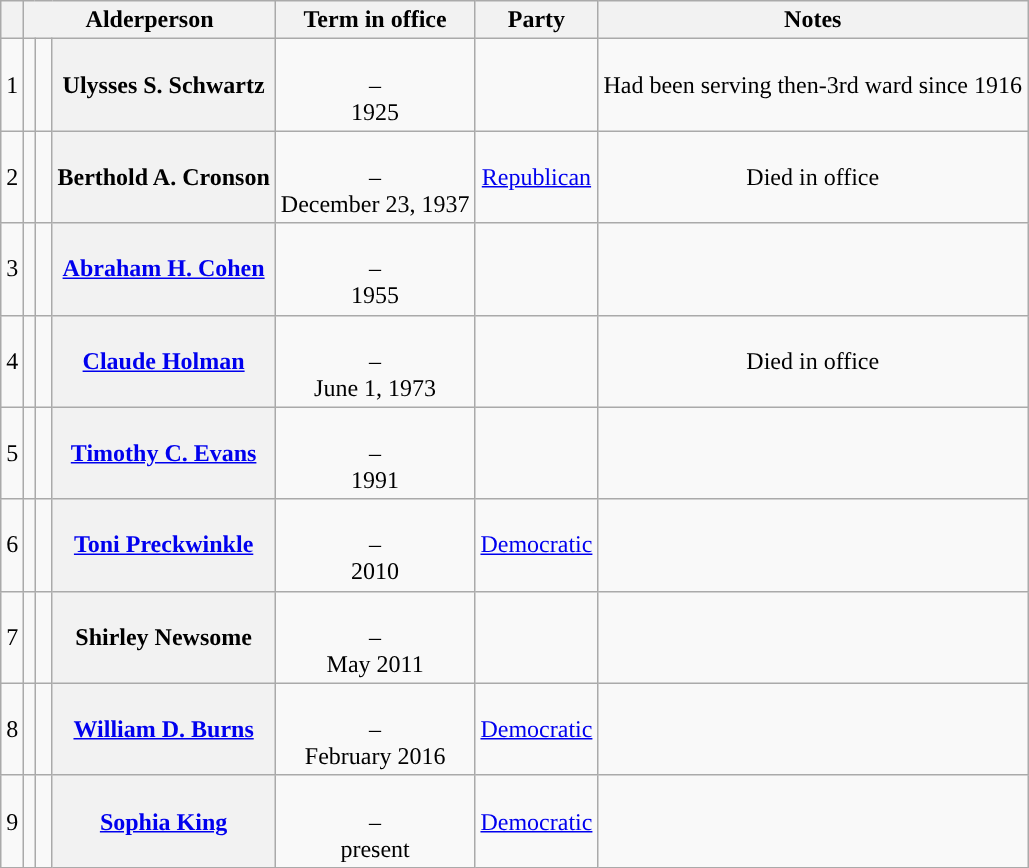<table class="wikitable sortable" style="text-align:center;">
<tr>
<th scope="col"></th>
<th scope="col" colspan="3">Alderperson</th>
<th scope="col">Term in office</th>
<th scope="col">Party</th>
<th scope="col">Notes</th>
</tr>
<tr style="height:2em;">
<td>1</td>
<td></td>
<td> </td>
<th scope="row">Ulysses S. Schwartz</th>
<td><br>–<br>1925</td>
<td></td>
<td>Had been serving then-3rd ward since 1916</td>
</tr>
<tr style="height:2em;">
<td>2</td>
<td></td>
<td> </td>
<th scope="row">Berthold A. Cronson</th>
<td><br>–<br>December 23, 1937</td>
<td><a href='#'>Republican</a></td>
<td>Died in office</td>
</tr>
<tr style="height:2em;">
<td>3</td>
<td></td>
<td> </td>
<th scope="row"><a href='#'>Abraham H. Cohen</a></th>
<td><br>–<br>1955</td>
<td></td>
<td></td>
</tr>
<tr style="height:2em;">
<td>4</td>
<td></td>
<td></td>
<th scope="row"><a href='#'>Claude Holman</a></th>
<td><br>–<br>June 1, 1973</td>
<td></td>
<td>Died in office</td>
</tr>
<tr style="height:2em;">
<td>5</td>
<td></td>
<td></td>
<th scope="row"><a href='#'>Timothy C. Evans</a></th>
<td><br>–<br>1991</td>
<td></td>
<td></td>
</tr>
<tr style="height:2em;">
<td>6</td>
<td></td>
<td> </td>
<th scope="row"><a href='#'>Toni Preckwinkle</a></th>
<td><br>–<br>2010</td>
<td><a href='#'>Democratic</a></td>
<td></td>
</tr>
<tr style="height:2em;">
<td>7</td>
<td></td>
<td> </td>
<th scope="row">Shirley Newsome</th>
<td><br>–<br>May 2011</td>
<td></td>
<td></td>
</tr>
<tr style="height:2em;">
<td>8</td>
<td></td>
<td> </td>
<th scope="row"><a href='#'>William D. Burns</a></th>
<td><br>–<br>February 2016</td>
<td><a href='#'>Democratic</a></td>
<td></td>
</tr>
<tr style="height:2em;">
<td>9</td>
<td></td>
<td> </td>
<th scope="row"><a href='#'>Sophia King</a></th>
<td><br>–<br>present</td>
<td><a href='#'>Democratic</a></td>
<td></td>
</tr>
</table>
